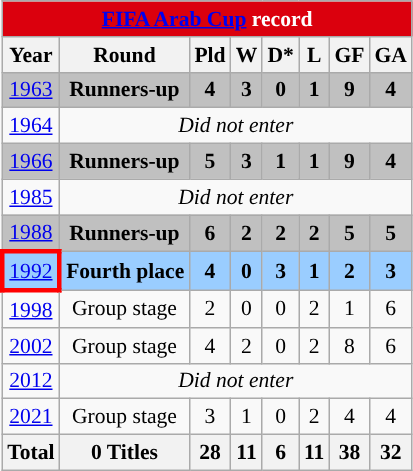<table class="wikitable" style="text-align: center;font-size:90%;">
<tr>
<th colspan=9 style="background: #db000d; color: #FFFFFF;"><a href='#'>FIFA Arab Cup</a> record</th>
</tr>
<tr>
<th>Year</th>
<th>Round</th>
<th>Pld</th>
<th>W</th>
<th>D*</th>
<th>L</th>
<th>GF</th>
<th>GA</th>
</tr>
<tr bgcolor=silver>
<td> <a href='#'>1963</a></td>
<td><strong>Runners-up</strong></td>
<td><strong>4</strong></td>
<td><strong>3</strong></td>
<td><strong>0</strong></td>
<td><strong>1</strong></td>
<td><strong>9</strong></td>
<td><strong>4</strong></td>
</tr>
<tr>
<td> <a href='#'>1964</a></td>
<td colspan=7><em>Did not enter</em></td>
</tr>
<tr bgcolor=silver>
<td> <a href='#'>1966</a></td>
<td><strong>Runners-up</strong></td>
<td><strong>5</strong></td>
<td><strong>3</strong></td>
<td><strong>1</strong></td>
<td><strong>1</strong></td>
<td><strong>9</strong></td>
<td><strong>4</strong></td>
</tr>
<tr>
<td> <a href='#'>1985</a></td>
<td colspan=7><em>Did not enter</em></td>
</tr>
<tr bgcolor=silver>
<td> <a href='#'>1988</a></td>
<td><strong>Runners-up</strong></td>
<td><strong>6</strong></td>
<td><strong>2</strong></td>
<td><strong>2</strong></td>
<td><strong>2</strong></td>
<td><strong>5</strong></td>
<td><strong>5</strong></td>
</tr>
<tr style="background:#9acdff;">
<td style="border: 3px solid red"> <a href='#'>1992</a></td>
<td><strong>Fourth place</strong></td>
<td><strong>4</strong></td>
<td><strong>0</strong></td>
<td><strong>3</strong></td>
<td><strong>1</strong></td>
<td><strong>2</strong></td>
<td><strong>3</strong></td>
</tr>
<tr>
<td> <a href='#'>1998</a></td>
<td>Group stage</td>
<td>2</td>
<td>0</td>
<td>0</td>
<td>2</td>
<td>1</td>
<td>6</td>
</tr>
<tr>
<td> <a href='#'>2002</a></td>
<td>Group stage</td>
<td>4</td>
<td>2</td>
<td>0</td>
<td>2</td>
<td>8</td>
<td>6</td>
</tr>
<tr>
<td> <a href='#'>2012</a></td>
<td colspan=7><em>Did not enter</em></td>
</tr>
<tr>
<td> <a href='#'>2021</a></td>
<td>Group stage</td>
<td>3</td>
<td>1</td>
<td>0</td>
<td>2</td>
<td>4</td>
<td>4</td>
</tr>
<tr>
<th><strong>Total</strong></th>
<th><strong>0 Titles</strong></th>
<th><strong>28</strong></th>
<th><strong>11</strong></th>
<th><strong>6</strong></th>
<th><strong>11</strong></th>
<th><strong>38</strong></th>
<th><strong>32</strong></th>
</tr>
</table>
